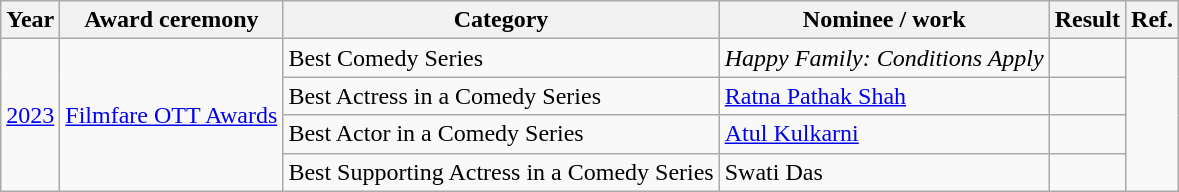<table class="wikitable">
<tr>
<th>Year</th>
<th>Award ceremony</th>
<th>Category</th>
<th>Nominee / work</th>
<th>Result</th>
<th>Ref.</th>
</tr>
<tr>
<td rowspan="4"><a href='#'>2023</a></td>
<td rowspan="4"><a href='#'>Filmfare OTT Awards</a></td>
<td>Best Comedy Series</td>
<td><em>Happy Family: Conditions Apply</em></td>
<td></td>
<td rowspan="4"></td>
</tr>
<tr>
<td>Best Actress in a Comedy Series</td>
<td><a href='#'>Ratna Pathak Shah</a></td>
<td></td>
</tr>
<tr>
<td>Best Actor in a Comedy Series</td>
<td><a href='#'>Atul Kulkarni</a></td>
<td></td>
</tr>
<tr>
<td>Best Supporting Actress in a Comedy Series</td>
<td>Swati Das</td>
<td></td>
</tr>
</table>
